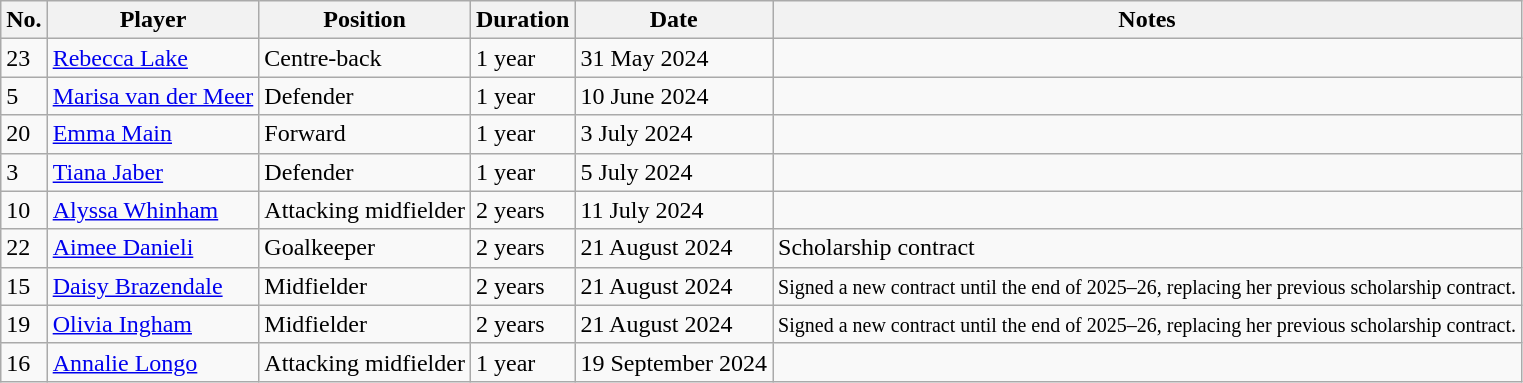<table class="wikitable">
<tr>
<th>No.</th>
<th>Player</th>
<th>Position</th>
<th>Duration</th>
<th>Date</th>
<th>Notes</th>
</tr>
<tr>
<td>23</td>
<td><a href='#'>Rebecca Lake</a></td>
<td>Centre-back</td>
<td>1 year</td>
<td>31 May 2024</td>
<td></td>
</tr>
<tr>
<td>5</td>
<td><a href='#'>Marisa van der Meer</a></td>
<td>Defender</td>
<td>1 year</td>
<td>10 June 2024</td>
<td></td>
</tr>
<tr>
<td>20</td>
<td><a href='#'>Emma Main</a></td>
<td>Forward</td>
<td>1 year</td>
<td>3 July 2024</td>
<td></td>
</tr>
<tr>
<td>3</td>
<td> <a href='#'>Tiana Jaber</a></td>
<td>Defender</td>
<td>1 year</td>
<td>5 July 2024</td>
<td></td>
</tr>
<tr>
<td>10</td>
<td><a href='#'>Alyssa Whinham</a></td>
<td>Attacking midfielder</td>
<td>2 years</td>
<td>11 July 2024</td>
<td></td>
</tr>
<tr>
<td>22</td>
<td><a href='#'>Aimee Danieli</a></td>
<td>Goalkeeper</td>
<td>2 years</td>
<td>21 August 2024</td>
<td>Scholarship contract</td>
</tr>
<tr>
<td>15</td>
<td><a href='#'>Daisy Brazendale</a></td>
<td>Midfielder</td>
<td>2 years</td>
<td>21 August 2024</td>
<td><small>Signed a new contract until the end of 2025–26, replacing her previous scholarship contract.</small></td>
</tr>
<tr>
<td>19</td>
<td><a href='#'>Olivia Ingham</a></td>
<td>Midfielder</td>
<td>2 years</td>
<td>21 August 2024</td>
<td><small>Signed a new contract until the end of 2025–26, replacing her previous scholarship contract.</small></td>
</tr>
<tr>
<td>16</td>
<td><a href='#'>Annalie Longo</a></td>
<td>Attacking midfielder</td>
<td>1 year</td>
<td>19 September 2024</td>
<td></td>
</tr>
</table>
